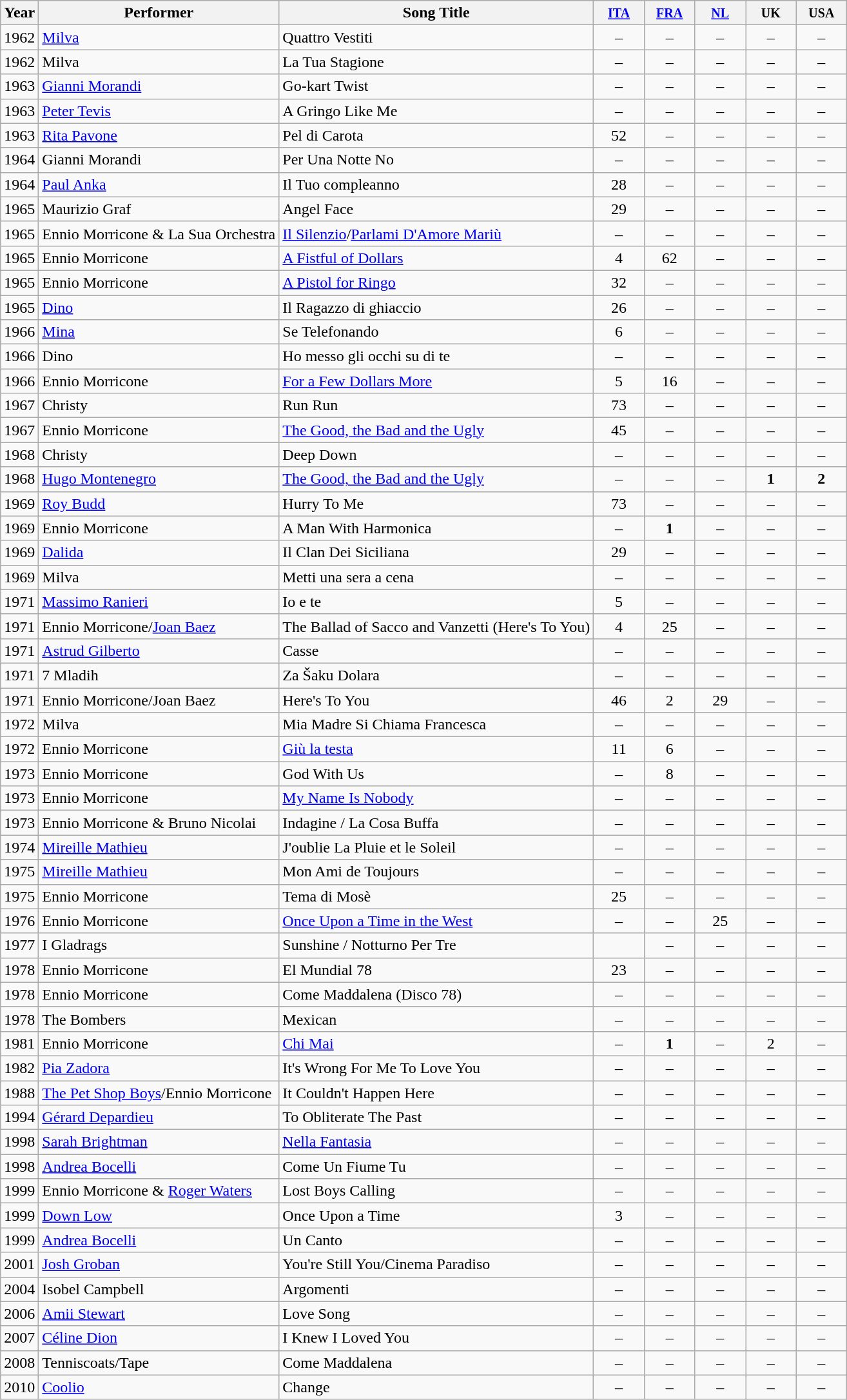<table class="wikitable">
<tr>
<th>Year</th>
<th>Performer</th>
<th>Song Title</th>
<th width="45"><small><a href='#'>ITA</a></small></th>
<th width="45"><small><a href='#'>FRA</a></small></th>
<th width="45"><small><a href='#'>NL</a></small></th>
<th width="45"><small>UK</small></th>
<th width="45"><small>USA</small></th>
</tr>
<tr>
<td>1962</td>
<td><a href='#'>Milva</a></td>
<td>Quattro Vestiti</td>
<td style="text-align:center;">–</td>
<td style="text-align:center;">–</td>
<td style="text-align:center;">–</td>
<td style="text-align:center;">–</td>
<td style="text-align:center;">–</td>
</tr>
<tr>
<td>1962</td>
<td>Milva</td>
<td>La Tua Stagione</td>
<td style="text-align:center;">–</td>
<td style="text-align:center;">–</td>
<td style="text-align:center;">–</td>
<td style="text-align:center;">–</td>
<td style="text-align:center;">–</td>
</tr>
<tr>
<td>1963</td>
<td><a href='#'>Gianni Morandi</a></td>
<td>Go-kart Twist</td>
<td style="text-align:center;">–</td>
<td style="text-align:center;">–</td>
<td style="text-align:center;">–</td>
<td style="text-align:center;">–</td>
<td style="text-align:center;">–</td>
</tr>
<tr>
<td>1963</td>
<td><a href='#'>Peter Tevis</a></td>
<td>A Gringo Like Me</td>
<td style="text-align:center;">–</td>
<td style="text-align:center;">–</td>
<td style="text-align:center;">–</td>
<td style="text-align:center;">–</td>
<td style="text-align:center;">–</td>
</tr>
<tr>
<td>1963</td>
<td><a href='#'>Rita Pavone</a></td>
<td>Pel di Carota</td>
<td style="text-align:center;">52</td>
<td style="text-align:center;">–</td>
<td style="text-align:center;">–</td>
<td style="text-align:center;">–</td>
<td style="text-align:center;">–</td>
</tr>
<tr>
<td>1964</td>
<td>Gianni Morandi</td>
<td>Per Una Notte No</td>
<td style="text-align:center;">–</td>
<td style="text-align:center;">–</td>
<td style="text-align:center;">–</td>
<td style="text-align:center;">–</td>
<td style="text-align:center;">–</td>
</tr>
<tr>
<td>1964</td>
<td><a href='#'>Paul Anka</a></td>
<td>Il Tuo compleanno</td>
<td style="text-align:center;">28</td>
<td style="text-align:center;">–</td>
<td style="text-align:center;">–</td>
<td style="text-align:center;">–</td>
<td style="text-align:center;">–</td>
</tr>
<tr>
<td>1965</td>
<td>Maurizio Graf</td>
<td>Angel Face</td>
<td style="text-align:center;">29</td>
<td style="text-align:center;">–</td>
<td style="text-align:center;">–</td>
<td style="text-align:center;">–</td>
<td style="text-align:center;">–</td>
</tr>
<tr>
<td>1965</td>
<td>Ennio Morricone & La Sua Orchestra</td>
<td><a href='#'>Il Silenzio</a>/<a href='#'>Parlami D'Amore Mariù</a></td>
<td style="text-align:center;">–</td>
<td style="text-align:center;">–</td>
<td style="text-align:center;">–</td>
<td style="text-align:center;">–</td>
<td style="text-align:center;">–</td>
</tr>
<tr>
<td>1965</td>
<td>Ennio Morricone</td>
<td><a href='#'>A Fistful of Dollars</a></td>
<td style="text-align:center;">4</td>
<td style="text-align:center;">62</td>
<td style="text-align:center;">–</td>
<td style="text-align:center;">–</td>
<td style="text-align:center;">–</td>
</tr>
<tr>
<td>1965</td>
<td>Ennio Morricone</td>
<td><a href='#'>A Pistol for Ringo</a></td>
<td style="text-align:center;">32</td>
<td style="text-align:center;">–</td>
<td style="text-align:center;">–</td>
<td style="text-align:center;">–</td>
<td style="text-align:center;">–</td>
</tr>
<tr>
<td>1965</td>
<td><a href='#'>Dino</a></td>
<td>Il Ragazzo di ghiaccio</td>
<td style="text-align:center;">26</td>
<td style="text-align:center;">–</td>
<td style="text-align:center;">–</td>
<td style="text-align:center;">–</td>
<td style="text-align:center;">–</td>
</tr>
<tr>
<td>1966</td>
<td><a href='#'>Mina</a></td>
<td>Se Telefonando</td>
<td style="text-align:center;">6</td>
<td style="text-align:center;">–</td>
<td style="text-align:center;">–</td>
<td style="text-align:center;">–</td>
<td style="text-align:center;">–</td>
</tr>
<tr>
<td>1966</td>
<td>Dino</td>
<td>Ho messo gli occhi su di te</td>
<td style="text-align:center;">–</td>
<td style="text-align:center;">–</td>
<td style="text-align:center;">–</td>
<td style="text-align:center;">–</td>
<td style="text-align:center;">–</td>
</tr>
<tr>
<td>1966</td>
<td>Ennio Morricone</td>
<td><a href='#'>For a Few Dollars More</a></td>
<td style="text-align:center;">5</td>
<td style="text-align:center;">16</td>
<td style="text-align:center;">–</td>
<td style="text-align:center;">–</td>
<td style="text-align:center;">–</td>
</tr>
<tr>
<td>1967</td>
<td>Christy</td>
<td>Run Run</td>
<td style="text-align:center;">73</td>
<td style="text-align:center;">–</td>
<td style="text-align:center;">–</td>
<td style="text-align:center;">–</td>
<td style="text-align:center;">–</td>
</tr>
<tr>
<td>1967</td>
<td>Ennio Morricone</td>
<td><a href='#'>The Good, the Bad and the Ugly</a></td>
<td style="text-align:center;">45</td>
<td style="text-align:center;">–</td>
<td style="text-align:center;">–</td>
<td style="text-align:center;">–</td>
<td style="text-align:center;">–</td>
</tr>
<tr>
<td>1968</td>
<td>Christy</td>
<td>Deep Down</td>
<td style="text-align:center;">–</td>
<td style="text-align:center;">–</td>
<td style="text-align:center;">–</td>
<td style="text-align:center;">–</td>
<td style="text-align:center;">–</td>
</tr>
<tr>
<td>1968</td>
<td><a href='#'>Hugo Montenegro</a></td>
<td><a href='#'>The Good, the Bad and the Ugly</a></td>
<td style="text-align:center;">–</td>
<td style="text-align:center;">–</td>
<td style="text-align:center;">–</td>
<td style="text-align:center;"><strong>1</strong></td>
<td style="text-align:center;"><strong>2</strong></td>
</tr>
<tr>
<td>1969</td>
<td><a href='#'>Roy Budd</a></td>
<td>Hurry To Me</td>
<td style="text-align:center;">73</td>
<td style="text-align:center;">–</td>
<td style="text-align:center;">–</td>
<td style="text-align:center;">–</td>
<td style="text-align:center;">–</td>
</tr>
<tr>
<td>1969</td>
<td>Ennio Morricone</td>
<td>A Man With Harmonica</td>
<td style="text-align:center;">–</td>
<td style="text-align:center;"><strong>1</strong></td>
<td style="text-align:center;">–</td>
<td style="text-align:center;">–</td>
<td style="text-align:center;">–</td>
</tr>
<tr>
<td>1969</td>
<td><a href='#'>Dalida</a></td>
<td>Il Clan Dei Siciliana</td>
<td style="text-align:center;">29</td>
<td style="text-align:center;">–</td>
<td style="text-align:center;">–</td>
<td style="text-align:center;">–</td>
<td style="text-align:center;">–</td>
</tr>
<tr>
<td>1969</td>
<td>Milva</td>
<td>Metti una sera a cena</td>
<td style="text-align:center;">–</td>
<td style="text-align:center;">–</td>
<td style="text-align:center;">–</td>
<td style="text-align:center;">–</td>
<td style="text-align:center;">–</td>
</tr>
<tr>
<td>1971</td>
<td><a href='#'>Massimo Ranieri</a></td>
<td>Io e te</td>
<td style="text-align:center;">5</td>
<td style="text-align:center;">–</td>
<td style="text-align:center;">–</td>
<td style="text-align:center;">–</td>
<td style="text-align:center;">–</td>
</tr>
<tr>
<td>1971</td>
<td>Ennio Morricone/<a href='#'>Joan Baez</a></td>
<td>The Ballad of Sacco and Vanzetti (Here's To You)</td>
<td style="text-align:center;">4</td>
<td style="text-align:center;">25</td>
<td style="text-align:center;">–</td>
<td style="text-align:center;">–</td>
<td style="text-align:center;">–</td>
</tr>
<tr>
<td>1971</td>
<td><a href='#'>Astrud Gilberto</a></td>
<td>Casse</td>
<td style="text-align:center;">–</td>
<td style="text-align:center;">–</td>
<td style="text-align:center;">–</td>
<td style="text-align:center;">–</td>
<td style="text-align:center;">–</td>
</tr>
<tr>
<td>1971</td>
<td>7 Mladih</td>
<td>Za Šaku Dolara</td>
<td style="text-align:center;">–</td>
<td style="text-align:center;">–</td>
<td style="text-align:center;">–</td>
<td style="text-align:center;">–</td>
<td style="text-align:center;">–</td>
</tr>
<tr>
<td>1971</td>
<td>Ennio Morricone/Joan Baez</td>
<td>Here's To You</td>
<td style="text-align:center;">46</td>
<td style="text-align:center;">2</td>
<td style="text-align:center;">29</td>
<td style="text-align:center;">–</td>
<td style="text-align:center;">–</td>
</tr>
<tr>
<td>1972</td>
<td>Milva</td>
<td>Mia Madre Si Chiama Francesca</td>
<td style="text-align:center;">–</td>
<td style="text-align:center;">–</td>
<td style="text-align:center;">–</td>
<td style="text-align:center;">–</td>
<td style="text-align:center;">–</td>
</tr>
<tr>
<td>1972</td>
<td>Ennio Morricone</td>
<td><a href='#'>Giù la testa</a></td>
<td style="text-align:center;">11</td>
<td style="text-align:center;">6</td>
<td style="text-align:center;">–</td>
<td style="text-align:center;">–</td>
<td style="text-align:center;">–</td>
</tr>
<tr>
<td>1973</td>
<td>Ennio Morricone</td>
<td>God With Us</td>
<td style="text-align:center;">–</td>
<td style="text-align:center;">8</td>
<td style="text-align:center;">–</td>
<td style="text-align:center;">–</td>
<td style="text-align:center;">–</td>
</tr>
<tr>
<td>1973</td>
<td>Ennio Morricone</td>
<td><a href='#'>My Name Is Nobody</a></td>
<td style="text-align:center;">–</td>
<td style="text-align:center;">–</td>
<td style="text-align:center;">–</td>
<td style="text-align:center;">–</td>
<td style="text-align:center;">–</td>
</tr>
<tr>
<td>1973</td>
<td>Ennio Morricone & Bruno Nicolai</td>
<td>Indagine / La Cosa Buffa</td>
<td style="text-align:center;">–</td>
<td style="text-align:center;">–</td>
<td style="text-align:center;">–</td>
<td style="text-align:center;">–</td>
<td style="text-align:center;">–</td>
</tr>
<tr>
<td>1974</td>
<td><a href='#'>Mireille Mathieu</a></td>
<td>J'oublie La Pluie et le Soleil</td>
<td style="text-align:center;">–</td>
<td style="text-align:center;">–</td>
<td style="text-align:center;">–</td>
<td style="text-align:center;">–</td>
<td style="text-align:center;">–</td>
</tr>
<tr>
<td>1975</td>
<td><a href='#'>Mireille Mathieu</a></td>
<td>Mon Ami de Toujours</td>
<td style="text-align:center;">–</td>
<td style="text-align:center;">–</td>
<td style="text-align:center;">–</td>
<td style="text-align:center;">–</td>
<td style="text-align:center;">–</td>
</tr>
<tr>
<td>1975</td>
<td>Ennio Morricone</td>
<td>Tema di Mosè</td>
<td style="text-align:center;">25</td>
<td style="text-align:center;">–</td>
<td style="text-align:center;">–</td>
<td style="text-align:center;">–</td>
<td style="text-align:center;">–</td>
</tr>
<tr>
<td>1976</td>
<td>Ennio Morricone</td>
<td><a href='#'>Once Upon a Time in the West</a></td>
<td style="text-align:center;">–</td>
<td style="text-align:center;">–</td>
<td style="text-align:center;">25</td>
<td style="text-align:center;">–</td>
<td style="text-align:center;">–</td>
</tr>
<tr>
<td>1977</td>
<td>I Gladrags</td>
<td>Sunshine / Notturno Per Tre</td>
<td style="text-align:center;"></td>
<td style="text-align:center;">–</td>
<td style="text-align:center;">–</td>
<td style="text-align:center;">–</td>
<td style="text-align:center;">–</td>
</tr>
<tr>
<td>1978</td>
<td>Ennio Morricone</td>
<td>El Mundial 78</td>
<td style="text-align:center;">23</td>
<td style="text-align:center;">–</td>
<td style="text-align:center;">–</td>
<td style="text-align:center;">–</td>
<td style="text-align:center;">–</td>
</tr>
<tr>
<td>1978</td>
<td>Ennio Morricone</td>
<td>Come Maddalena (Disco 78)</td>
<td style="text-align:center;">–</td>
<td style="text-align:center;">–</td>
<td style="text-align:center;">–</td>
<td style="text-align:center;">–</td>
<td style="text-align:center;">–</td>
</tr>
<tr>
<td>1978</td>
<td>The Bombers</td>
<td>Mexican</td>
<td style="text-align:center;">–</td>
<td style="text-align:center;">–</td>
<td style="text-align:center;">–</td>
<td style="text-align:center;">–</td>
<td style="text-align:center;">–</td>
</tr>
<tr>
<td>1981</td>
<td>Ennio Morricone</td>
<td><a href='#'>Chi Mai</a></td>
<td style="text-align:center;">–</td>
<td style="text-align:center;"><strong>1</strong></td>
<td style="text-align:center;">–</td>
<td style="text-align:center;">2</td>
<td style="text-align:center;">–</td>
</tr>
<tr>
<td>1982</td>
<td><a href='#'>Pia Zadora</a></td>
<td>It's Wrong For Me To Love You</td>
<td style="text-align:center;">–</td>
<td style="text-align:center;">–</td>
<td style="text-align:center;">–</td>
<td style="text-align:center;">–</td>
<td style="text-align:center;">–</td>
</tr>
<tr>
<td>1988</td>
<td><a href='#'>The Pet Shop Boys</a>/Ennio Morricone</td>
<td>It Couldn't Happen Here</td>
<td style="text-align:center;">–</td>
<td style="text-align:center;">–</td>
<td style="text-align:center;">–</td>
<td style="text-align:center;">–</td>
<td style="text-align:center;">–</td>
</tr>
<tr>
<td>1994</td>
<td><a href='#'>Gérard Depardieu</a></td>
<td>To Obliterate The Past</td>
<td style="text-align:center;">–</td>
<td style="text-align:center;">–</td>
<td style="text-align:center;">–</td>
<td style="text-align:center;">–</td>
<td style="text-align:center;">–</td>
</tr>
<tr>
<td>1998</td>
<td><a href='#'>Sarah Brightman</a></td>
<td><a href='#'>Nella Fantasia</a></td>
<td style="text-align:center;">–</td>
<td style="text-align:center;">–</td>
<td style="text-align:center;">–</td>
<td style="text-align:center;">–</td>
<td style="text-align:center;">–</td>
</tr>
<tr>
<td>1998</td>
<td><a href='#'>Andrea Bocelli</a></td>
<td>Come Un Fiume Tu</td>
<td style="text-align:center;">–</td>
<td style="text-align:center;">–</td>
<td style="text-align:center;">–</td>
<td style="text-align:center;">–</td>
<td style="text-align:center;">–</td>
</tr>
<tr>
<td>1999</td>
<td>Ennio Morricone & <a href='#'>Roger Waters</a></td>
<td>Lost Boys Calling</td>
<td style="text-align:center;">–</td>
<td style="text-align:center;">–</td>
<td style="text-align:center;">–</td>
<td style="text-align:center;">–</td>
<td style="text-align:center;">–</td>
</tr>
<tr>
<td>1999</td>
<td><a href='#'>Down Low</a></td>
<td>Once Upon a Time</td>
<td style="text-align:center;">3</td>
<td style="text-align:center;">–</td>
<td style="text-align:center;">–</td>
<td style="text-align:center;">–</td>
<td style="text-align:center;">–</td>
</tr>
<tr>
<td>1999</td>
<td><a href='#'>Andrea Bocelli</a></td>
<td>Un Canto</td>
<td style="text-align:center;">–</td>
<td style="text-align:center;">–</td>
<td style="text-align:center;">–</td>
<td style="text-align:center;">–</td>
<td style="text-align:center;">–</td>
</tr>
<tr>
<td>2001</td>
<td><a href='#'>Josh Groban</a></td>
<td>You're Still You/Cinema Paradiso</td>
<td style="text-align:center;">–</td>
<td style="text-align:center;">–</td>
<td style="text-align:center;">–</td>
<td style="text-align:center;">–</td>
<td style="text-align:center;">–</td>
</tr>
<tr>
<td>2004</td>
<td>Isobel Campbell</td>
<td>Argomenti</td>
<td style="text-align:center;">–</td>
<td style="text-align:center;">–</td>
<td style="text-align:center;">–</td>
<td style="text-align:center;">–</td>
<td style="text-align:center;">–</td>
</tr>
<tr>
<td>2006</td>
<td><a href='#'>Amii Stewart</a></td>
<td>Love Song</td>
<td style="text-align:center;">–</td>
<td style="text-align:center;">–</td>
<td style="text-align:center;">–</td>
<td style="text-align:center;">–</td>
<td style="text-align:center;">–</td>
</tr>
<tr>
<td>2007</td>
<td><a href='#'>Céline Dion</a></td>
<td>I Knew I Loved You</td>
<td style="text-align:center;">–</td>
<td style="text-align:center;">–</td>
<td style="text-align:center;">–</td>
<td style="text-align:center;">–</td>
<td style="text-align:center;">–</td>
</tr>
<tr>
<td>2008</td>
<td>Tenniscoats/Tape</td>
<td>Come Maddalena</td>
<td style="text-align:center;">–</td>
<td style="text-align:center;">–</td>
<td style="text-align:center;">–</td>
<td style="text-align:center;">–</td>
<td style="text-align:center;">–</td>
</tr>
<tr>
<td>2010</td>
<td><a href='#'>Coolio</a></td>
<td>Change</td>
<td style="text-align:center;">–</td>
<td style="text-align:center;">–</td>
<td style="text-align:center;">–</td>
<td style="text-align:center;">–</td>
<td style="text-align:center;">–</td>
</tr>
</table>
